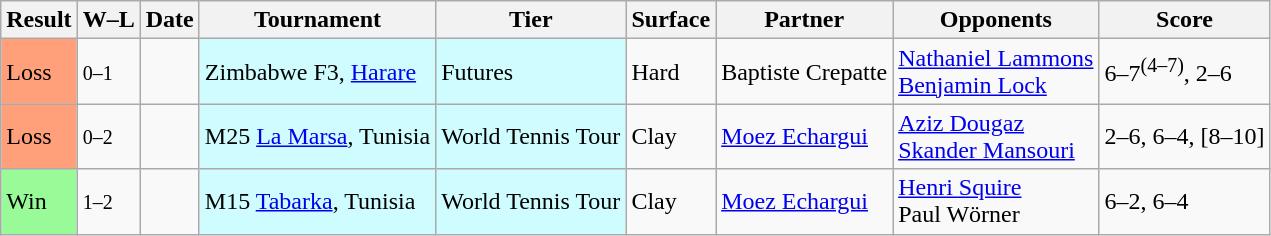<table class="sortable wikitable">
<tr>
<th>Result</th>
<th class="unsortable">W–L</th>
<th>Date</th>
<th>Tournament</th>
<th>Tier</th>
<th>Surface</th>
<th>Partner</th>
<th>Opponents</th>
<th class="unsortable">Score</th>
</tr>
<tr>
<td bgcolor=FFA07A>Loss</td>
<td><small>0–1</small></td>
<td></td>
<td style="background:#cffcff;">Zimbabwe F3, <a href='#'>Harare</a></td>
<td style="background:#cffcff;">Futures</td>
<td>Hard</td>
<td> Baptiste Crepatte</td>
<td> <a href='#'>Nathaniel Lammons</a><br> <a href='#'>Benjamin Lock</a></td>
<td>6–7<sup>(4–7)</sup>, 2–6</td>
</tr>
<tr>
<td bgcolor=FFA07A>Loss</td>
<td><small>0–2</small></td>
<td></td>
<td style="background:#cffcff;">M25 <a href='#'>La Marsa</a>, Tunisia</td>
<td style="background:#cffcff;">World Tennis Tour</td>
<td>Clay</td>
<td> <a href='#'>Moez Echargui</a></td>
<td> <a href='#'>Aziz Dougaz</a><br> <a href='#'>Skander Mansouri</a></td>
<td>2–6, 6–4, [8–10]</td>
</tr>
<tr>
<td bgcolor=98FB98>Win</td>
<td><small>1–2</small></td>
<td></td>
<td style="background:#cffcff;">M15 <a href='#'>Tabarka</a>, Tunisia</td>
<td style="background:#cffcff;">World Tennis Tour</td>
<td>Clay</td>
<td> <a href='#'>Moez Echargui</a></td>
<td> <a href='#'>Henri Squire</a><br> Paul Wörner</td>
<td>6–2, 6–4</td>
</tr>
</table>
